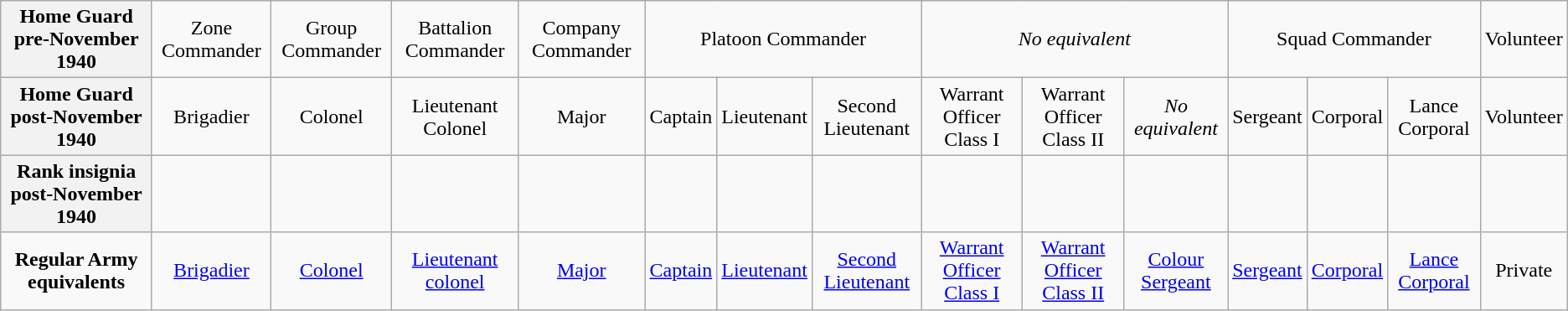<table class="wikitable">
<tr style="text-align:center;">
<th>Home Guard pre-November 1940</th>
<td>Zone Commander</td>
<td>Group Commander</td>
<td>Battalion Commander</td>
<td>Company Commander</td>
<td colspan="3">Platoon Commander</td>
<td colspan="3"><em>No equivalent</em></td>
<td colspan="3">Squad Commander</td>
<td>Volunteer</td>
</tr>
<tr style="text-align:center;">
<th>Home Guard post-November 1940</th>
<td>Brigadier</td>
<td>Colonel</td>
<td>Lieutenant Colonel</td>
<td>Major</td>
<td>Captain</td>
<td>Lieutenant</td>
<td>Second Lieutenant</td>
<td>Warrant Officer Class I</td>
<td>Warrant Officer Class II</td>
<td><em>No equivalent</em></td>
<td>Sergeant</td>
<td>Corporal</td>
<td>Lance Corporal</td>
<td>Volunteer</td>
</tr>
<tr style="text-align:center;">
<th>Rank insignia post-November 1940</th>
<td></td>
<td></td>
<td></td>
<td></td>
<td></td>
<td></td>
<td></td>
<td></td>
<td></td>
<td></td>
<td></td>
<td></td>
<td></td>
<td></td>
</tr>
<tr style="text-align:center;">
<td><strong>Regular Army equivalents</strong></td>
<td><a href='#'>Brigadier</a></td>
<td><a href='#'>Colonel</a></td>
<td><a href='#'>Lieutenant colonel</a></td>
<td><a href='#'>Major</a></td>
<td><a href='#'>Captain</a></td>
<td><a href='#'>Lieutenant</a></td>
<td><a href='#'>Second Lieutenant</a></td>
<td><a href='#'>Warrant Officer Class I</a></td>
<td><a href='#'>Warrant Officer Class II</a></td>
<td><a href='#'>Colour Sergeant</a></td>
<td><a href='#'>Sergeant</a></td>
<td><a href='#'>Corporal</a></td>
<td><a href='#'>Lance Corporal</a></td>
<td>Private</td>
</tr>
</table>
